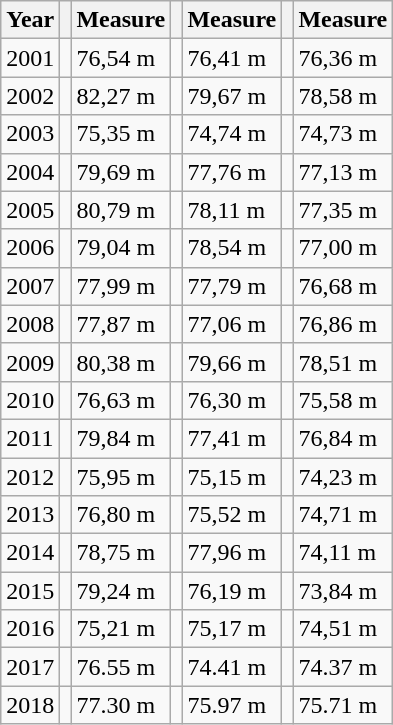<table class="wikitable">
<tr>
<th>Year</th>
<th></th>
<th>Measure</th>
<th></th>
<th>Measure</th>
<th></th>
<th>Measure</th>
</tr>
<tr>
<td>2001</td>
<td></td>
<td>76,54 m</td>
<td></td>
<td>76,41 m</td>
<td></td>
<td>76,36 m</td>
</tr>
<tr>
<td>2002</td>
<td></td>
<td>82,27 m</td>
<td></td>
<td>79,67 m</td>
<td></td>
<td>78,58 m</td>
</tr>
<tr>
<td>2003</td>
<td></td>
<td>75,35 m</td>
<td></td>
<td>74,74 m</td>
<td></td>
<td>74,73 m</td>
</tr>
<tr>
<td>2004</td>
<td></td>
<td>79,69 m</td>
<td></td>
<td>77,76 m</td>
<td></td>
<td>77,13 m</td>
</tr>
<tr>
<td>2005</td>
<td></td>
<td>80,79 m</td>
<td></td>
<td>78,11 m</td>
<td></td>
<td>77,35 m</td>
</tr>
<tr>
<td>2006</td>
<td></td>
<td>79,04 m</td>
<td></td>
<td>78,54 m</td>
<td></td>
<td>77,00 m</td>
</tr>
<tr>
<td>2007</td>
<td></td>
<td>77,99 m</td>
<td></td>
<td>77,79 m</td>
<td></td>
<td>76,68 m</td>
</tr>
<tr>
<td>2008</td>
<td></td>
<td>77,87 m</td>
<td></td>
<td>77,06 m</td>
<td></td>
<td>76,86 m</td>
</tr>
<tr>
<td>2009</td>
<td></td>
<td>80,38 m</td>
<td></td>
<td>79,66 m</td>
<td></td>
<td>78,51 m</td>
</tr>
<tr>
<td>2010</td>
<td></td>
<td>76,63 m</td>
<td></td>
<td>76,30 m</td>
<td></td>
<td>75,58 m</td>
</tr>
<tr>
<td>2011</td>
<td></td>
<td>79,84 m</td>
<td></td>
<td>77,41 m</td>
<td></td>
<td>76,84 m</td>
</tr>
<tr>
<td>2012</td>
<td></td>
<td>75,95 m</td>
<td></td>
<td>75,15 m</td>
<td></td>
<td>74,23 m</td>
</tr>
<tr>
<td>2013</td>
<td></td>
<td>76,80 m</td>
<td></td>
<td>75,52 m</td>
<td></td>
<td>74,71 m</td>
</tr>
<tr>
<td>2014</td>
<td></td>
<td>78,75 m</td>
<td></td>
<td>77,96 m</td>
<td></td>
<td>74,11 m</td>
</tr>
<tr>
<td>2015</td>
<td></td>
<td>79,24 m</td>
<td></td>
<td>76,19 m</td>
<td></td>
<td>73,84 m</td>
</tr>
<tr>
<td>2016</td>
<td></td>
<td>75,21 m</td>
<td></td>
<td>75,17 m</td>
<td></td>
<td>74,51 m</td>
</tr>
<tr>
<td>2017</td>
<td></td>
<td>76.55 m</td>
<td></td>
<td>74.41 m</td>
<td></td>
<td>74.37 m</td>
</tr>
<tr>
<td>2018</td>
<td></td>
<td>77.30 m</td>
<td></td>
<td>75.97 m</td>
<td></td>
<td>75.71 m</td>
</tr>
</table>
